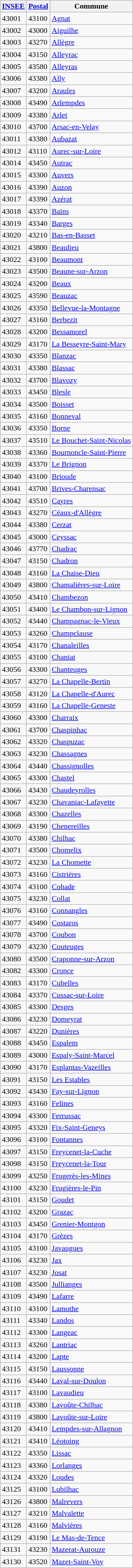<table class="wikitable sortable">
<tr>
<th><a href='#'>INSEE</a></th>
<th><a href='#'>Postal</a></th>
<th>Commune</th>
</tr>
<tr>
<td>43001</td>
<td>43100</td>
<td><a href='#'>Agnat</a></td>
</tr>
<tr>
<td>43002</td>
<td>43000</td>
<td><a href='#'>Aiguilhe</a></td>
</tr>
<tr>
<td>43003</td>
<td>43270</td>
<td><a href='#'>Allègre</a></td>
</tr>
<tr>
<td>43004</td>
<td>43150</td>
<td><a href='#'>Alleyrac</a></td>
</tr>
<tr>
<td>43005</td>
<td>43580</td>
<td><a href='#'>Alleyras</a></td>
</tr>
<tr>
<td>43006</td>
<td>43380</td>
<td><a href='#'>Ally</a></td>
</tr>
<tr>
<td>43007</td>
<td>43200</td>
<td><a href='#'>Araules</a></td>
</tr>
<tr>
<td>43008</td>
<td>43490</td>
<td><a href='#'>Arlempdes</a></td>
</tr>
<tr>
<td>43009</td>
<td>43380</td>
<td><a href='#'>Arlet</a></td>
</tr>
<tr>
<td>43010</td>
<td>43700</td>
<td><a href='#'>Arsac-en-Velay</a></td>
</tr>
<tr>
<td>43011</td>
<td>43380</td>
<td><a href='#'>Aubazat</a></td>
</tr>
<tr>
<td>43012</td>
<td>43110</td>
<td><a href='#'>Aurec-sur-Loire</a></td>
</tr>
<tr>
<td>43014</td>
<td>43450</td>
<td><a href='#'>Autrac</a></td>
</tr>
<tr>
<td>43015</td>
<td>43300</td>
<td><a href='#'>Auvers</a></td>
</tr>
<tr>
<td>43016</td>
<td>43390</td>
<td><a href='#'>Auzon</a></td>
</tr>
<tr>
<td>43017</td>
<td>43390</td>
<td><a href='#'>Azérat</a></td>
</tr>
<tr>
<td>43018</td>
<td>43370</td>
<td><a href='#'>Bains</a></td>
</tr>
<tr>
<td>43019</td>
<td>43340</td>
<td><a href='#'>Barges</a></td>
</tr>
<tr>
<td>43020</td>
<td>43210</td>
<td><a href='#'>Bas-en-Basset</a></td>
</tr>
<tr>
<td>43021</td>
<td>43800</td>
<td><a href='#'>Beaulieu</a></td>
</tr>
<tr>
<td>43022</td>
<td>43100</td>
<td><a href='#'>Beaumont</a></td>
</tr>
<tr>
<td>43023</td>
<td>43500</td>
<td><a href='#'>Beaune-sur-Arzon</a></td>
</tr>
<tr>
<td>43024</td>
<td>43200</td>
<td><a href='#'>Beaux</a></td>
</tr>
<tr>
<td>43025</td>
<td>43590</td>
<td><a href='#'>Beauzac</a></td>
</tr>
<tr>
<td>43026</td>
<td>43350</td>
<td><a href='#'>Bellevue-la-Montagne</a></td>
</tr>
<tr>
<td>43027</td>
<td>43160</td>
<td><a href='#'>Berbezit</a></td>
</tr>
<tr>
<td>43028</td>
<td>43200</td>
<td><a href='#'>Bessamorel</a></td>
</tr>
<tr>
<td>43029</td>
<td>43170</td>
<td><a href='#'>La Besseyre-Saint-Mary</a></td>
</tr>
<tr>
<td>43030</td>
<td>43350</td>
<td><a href='#'>Blanzac</a></td>
</tr>
<tr>
<td>43031</td>
<td>43380</td>
<td><a href='#'>Blassac</a></td>
</tr>
<tr>
<td>43032</td>
<td>43700</td>
<td><a href='#'>Blavozy</a></td>
</tr>
<tr>
<td>43033</td>
<td>43450</td>
<td><a href='#'>Blesle</a></td>
</tr>
<tr>
<td>43034</td>
<td>43500</td>
<td><a href='#'>Boisset</a></td>
</tr>
<tr>
<td>43035</td>
<td>43160</td>
<td><a href='#'>Bonneval</a></td>
</tr>
<tr>
<td>43036</td>
<td>43350</td>
<td><a href='#'>Borne</a></td>
</tr>
<tr>
<td>43037</td>
<td>43510</td>
<td><a href='#'>Le Bouchet-Saint-Nicolas</a></td>
</tr>
<tr>
<td>43038</td>
<td>43360</td>
<td><a href='#'>Bournoncle-Saint-Pierre</a></td>
</tr>
<tr>
<td>43039</td>
<td>43370</td>
<td><a href='#'>Le Brignon</a></td>
</tr>
<tr>
<td>43040</td>
<td>43100</td>
<td><a href='#'>Brioude</a></td>
</tr>
<tr>
<td>43041</td>
<td>43700</td>
<td><a href='#'>Brives-Charensac</a></td>
</tr>
<tr>
<td>43042</td>
<td>43510</td>
<td><a href='#'>Cayres</a></td>
</tr>
<tr>
<td>43043</td>
<td>43270</td>
<td><a href='#'>Céaux-d'Allègre</a></td>
</tr>
<tr>
<td>43044</td>
<td>43380</td>
<td><a href='#'>Cerzat</a></td>
</tr>
<tr>
<td>43045</td>
<td>43000</td>
<td><a href='#'>Ceyssac</a></td>
</tr>
<tr>
<td>43046</td>
<td>43770</td>
<td><a href='#'>Chadrac</a></td>
</tr>
<tr>
<td>43047</td>
<td>43150</td>
<td><a href='#'>Chadron</a></td>
</tr>
<tr>
<td>43048</td>
<td>43160</td>
<td><a href='#'>La Chaise-Dieu</a></td>
</tr>
<tr>
<td>43049</td>
<td>43800</td>
<td><a href='#'>Chamalières-sur-Loire</a></td>
</tr>
<tr>
<td>43050</td>
<td>43410</td>
<td><a href='#'>Chambezon</a></td>
</tr>
<tr>
<td>43051</td>
<td>43400</td>
<td><a href='#'>Le Chambon-sur-Lignon</a></td>
</tr>
<tr>
<td>43052</td>
<td>43440</td>
<td><a href='#'>Champagnac-le-Vieux</a></td>
</tr>
<tr>
<td>43053</td>
<td>43260</td>
<td><a href='#'>Champclause</a></td>
</tr>
<tr>
<td>43054</td>
<td>43170</td>
<td><a href='#'>Chanaleilles</a></td>
</tr>
<tr>
<td>43055</td>
<td>43100</td>
<td><a href='#'>Chaniat</a></td>
</tr>
<tr>
<td>43056</td>
<td>43300</td>
<td><a href='#'>Chanteuges</a></td>
</tr>
<tr>
<td>43057</td>
<td>43270</td>
<td><a href='#'>La Chapelle-Bertin</a></td>
</tr>
<tr>
<td>43058</td>
<td>43120</td>
<td><a href='#'>La Chapelle-d'Aurec</a></td>
</tr>
<tr>
<td>43059</td>
<td>43160</td>
<td><a href='#'>La Chapelle-Geneste</a></td>
</tr>
<tr>
<td>43060</td>
<td>43300</td>
<td><a href='#'>Charraix</a></td>
</tr>
<tr>
<td>43061</td>
<td>43700</td>
<td><a href='#'>Chaspinhac</a></td>
</tr>
<tr>
<td>43062</td>
<td>43320</td>
<td><a href='#'>Chaspuzac</a></td>
</tr>
<tr>
<td>43063</td>
<td>43230</td>
<td><a href='#'>Chassagnes</a></td>
</tr>
<tr>
<td>43064</td>
<td>43440</td>
<td><a href='#'>Chassignolles</a></td>
</tr>
<tr>
<td>43065</td>
<td>43300</td>
<td><a href='#'>Chastel</a></td>
</tr>
<tr>
<td>43066</td>
<td>43430</td>
<td><a href='#'>Chaudeyrolles</a></td>
</tr>
<tr>
<td>43067</td>
<td>43230</td>
<td><a href='#'>Chavaniac-Lafayette</a></td>
</tr>
<tr>
<td>43068</td>
<td>43300</td>
<td><a href='#'>Chazelles</a></td>
</tr>
<tr>
<td>43069</td>
<td>43190</td>
<td><a href='#'>Chenereilles</a></td>
</tr>
<tr>
<td>43070</td>
<td>43380</td>
<td><a href='#'>Chilhac</a></td>
</tr>
<tr>
<td>43071</td>
<td>43500</td>
<td><a href='#'>Chomelix</a></td>
</tr>
<tr>
<td>43072</td>
<td>43230</td>
<td><a href='#'>La Chomette</a></td>
</tr>
<tr>
<td>43073</td>
<td>43160</td>
<td><a href='#'>Cistrières</a></td>
</tr>
<tr>
<td>43074</td>
<td>43100</td>
<td><a href='#'>Cohade</a></td>
</tr>
<tr>
<td>43075</td>
<td>43230</td>
<td><a href='#'>Collat</a></td>
</tr>
<tr>
<td>43076</td>
<td>43160</td>
<td><a href='#'>Connangles</a></td>
</tr>
<tr>
<td>43077</td>
<td>43490</td>
<td><a href='#'>Costaros</a></td>
</tr>
<tr>
<td>43078</td>
<td>43700</td>
<td><a href='#'>Coubon</a></td>
</tr>
<tr>
<td>43079</td>
<td>43230</td>
<td><a href='#'>Couteuges</a></td>
</tr>
<tr>
<td>43080</td>
<td>43500</td>
<td><a href='#'>Craponne-sur-Arzon</a></td>
</tr>
<tr>
<td>43082</td>
<td>43300</td>
<td><a href='#'>Cronce</a></td>
</tr>
<tr>
<td>43083</td>
<td>43170</td>
<td><a href='#'>Cubelles</a></td>
</tr>
<tr>
<td>43084</td>
<td>43370</td>
<td><a href='#'>Cussac-sur-Loire</a></td>
</tr>
<tr>
<td>43085</td>
<td>43300</td>
<td><a href='#'>Desges</a></td>
</tr>
<tr>
<td>43086</td>
<td>43230</td>
<td><a href='#'>Domeyrat</a></td>
</tr>
<tr>
<td>43087</td>
<td>43220</td>
<td><a href='#'>Dunières</a></td>
</tr>
<tr>
<td>43088</td>
<td>43450</td>
<td><a href='#'>Espalem</a></td>
</tr>
<tr>
<td>43089</td>
<td>43000</td>
<td><a href='#'>Espaly-Saint-Marcel</a></td>
</tr>
<tr>
<td>43090</td>
<td>43170</td>
<td><a href='#'>Esplantas-Vazeilles</a></td>
</tr>
<tr>
<td>43091</td>
<td>43150</td>
<td><a href='#'>Les Estables</a></td>
</tr>
<tr>
<td>43092</td>
<td>43430</td>
<td><a href='#'>Fay-sur-Lignon</a></td>
</tr>
<tr>
<td>43093</td>
<td>43160</td>
<td><a href='#'>Felines</a></td>
</tr>
<tr>
<td>43094</td>
<td>43300</td>
<td><a href='#'>Ferrussac</a></td>
</tr>
<tr>
<td>43095</td>
<td>43320</td>
<td><a href='#'>Fix-Saint-Geneys</a></td>
</tr>
<tr>
<td>43096</td>
<td>43100</td>
<td><a href='#'>Fontannes</a></td>
</tr>
<tr>
<td>43097</td>
<td>43150</td>
<td><a href='#'>Freycenet-la-Cuche</a></td>
</tr>
<tr>
<td>43098</td>
<td>43150</td>
<td><a href='#'>Freycenet-la-Tour</a></td>
</tr>
<tr>
<td>43099</td>
<td>43250</td>
<td><a href='#'>Frugerès-les-Mines</a></td>
</tr>
<tr>
<td>43100</td>
<td>43230</td>
<td><a href='#'>Frugières-le-Pin</a></td>
</tr>
<tr>
<td>43101</td>
<td>43150</td>
<td><a href='#'>Goudet</a></td>
</tr>
<tr>
<td>43102</td>
<td>43200</td>
<td><a href='#'>Grazac</a></td>
</tr>
<tr>
<td>43103</td>
<td>43450</td>
<td><a href='#'>Grenier-Montgon</a></td>
</tr>
<tr>
<td>43104</td>
<td>43170</td>
<td><a href='#'>Grèzes</a></td>
</tr>
<tr>
<td>43105</td>
<td>43100</td>
<td><a href='#'>Javaugues</a></td>
</tr>
<tr>
<td>43106</td>
<td>43230</td>
<td><a href='#'>Jax</a></td>
</tr>
<tr>
<td>43107</td>
<td>43230</td>
<td><a href='#'>Josat</a></td>
</tr>
<tr>
<td>43108</td>
<td>43500</td>
<td><a href='#'>Jullianges</a></td>
</tr>
<tr>
<td>43109</td>
<td>43490</td>
<td><a href='#'>Lafarre</a></td>
</tr>
<tr>
<td>43110</td>
<td>43100</td>
<td><a href='#'>Lamothe</a></td>
</tr>
<tr>
<td>43111</td>
<td>43340</td>
<td><a href='#'>Landos</a></td>
</tr>
<tr>
<td>43112</td>
<td>43300</td>
<td><a href='#'>Langeac</a></td>
</tr>
<tr>
<td>43113</td>
<td>43260</td>
<td><a href='#'>Lantriac</a></td>
</tr>
<tr>
<td>43114</td>
<td>43200</td>
<td><a href='#'>Lapte</a></td>
</tr>
<tr>
<td>43115</td>
<td>43150</td>
<td><a href='#'>Laussonne</a></td>
</tr>
<tr>
<td>43116</td>
<td>43440</td>
<td><a href='#'>Laval-sur-Doulon</a></td>
</tr>
<tr>
<td>43117</td>
<td>43100</td>
<td><a href='#'>Lavaudieu</a></td>
</tr>
<tr>
<td>43118</td>
<td>43380</td>
<td><a href='#'>Lavoûte-Chilhac</a></td>
</tr>
<tr>
<td>43119</td>
<td>43800</td>
<td><a href='#'>Lavoûte-sur-Loire</a></td>
</tr>
<tr>
<td>43120</td>
<td>43410</td>
<td><a href='#'>Lempdes-sur-Allagnon</a></td>
</tr>
<tr>
<td>43121</td>
<td>43410</td>
<td><a href='#'>Léotoing</a></td>
</tr>
<tr>
<td>43122</td>
<td>43350</td>
<td><a href='#'>Lissac</a></td>
</tr>
<tr>
<td>43123</td>
<td>43360</td>
<td><a href='#'>Lorlanges</a></td>
</tr>
<tr>
<td>43124</td>
<td>43320</td>
<td><a href='#'>Loudes</a></td>
</tr>
<tr>
<td>43125</td>
<td>43100</td>
<td><a href='#'>Lubilhac</a></td>
</tr>
<tr>
<td>43126</td>
<td>43800</td>
<td><a href='#'>Malrevers</a></td>
</tr>
<tr>
<td>43127</td>
<td>43210</td>
<td><a href='#'>Malvalette</a></td>
</tr>
<tr>
<td>43128</td>
<td>43160</td>
<td><a href='#'>Malvières</a></td>
</tr>
<tr>
<td>43129</td>
<td>43190</td>
<td><a href='#'>Le Mas-de-Tence</a></td>
</tr>
<tr>
<td>43131</td>
<td>43230</td>
<td><a href='#'>Mazerat-Aurouze</a></td>
</tr>
<tr>
<td>43130</td>
<td>43520</td>
<td><a href='#'>Mazet-Saint-Voy</a></td>
</tr>
</table>
